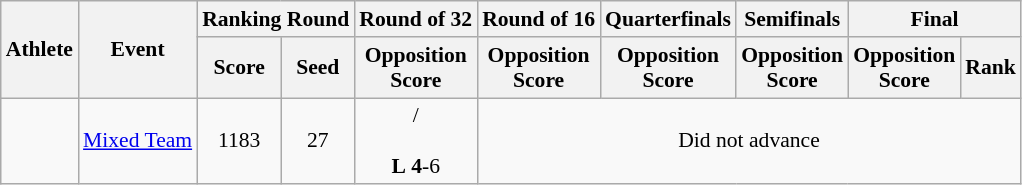<table class="wikitable" border="1" style="font-size:90%">
<tr>
<th rowspan=2>Athlete</th>
<th rowspan=2>Event</th>
<th colspan=2>Ranking Round</th>
<th>Round of 32</th>
<th>Round of 16</th>
<th>Quarterfinals</th>
<th>Semifinals</th>
<th colspan=2>Final</th>
</tr>
<tr>
<th>Score</th>
<th>Seed</th>
<th>Opposition<br>Score</th>
<th>Opposition<br>Score</th>
<th>Opposition<br>Score</th>
<th>Opposition<br>Score</th>
<th>Opposition<br>Score</th>
<th>Rank</th>
</tr>
<tr>
<td>  <br> </td>
<td><a href='#'>Mixed Team</a></td>
<td align=center>1183</td>
<td align=center>27</td>
<td align=center>/ <br>  <br> <strong>L</strong> <strong>4</strong>-6</td>
<td colspan=5 align=center>Did not advance</td>
</tr>
</table>
